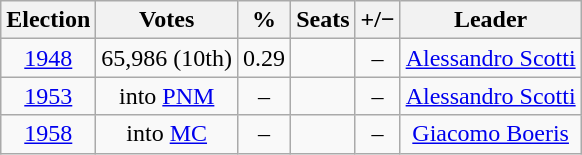<table class=wikitable style=text-align:center>
<tr>
<th>Election</th>
<th>Votes</th>
<th>%</th>
<th>Seats</th>
<th>+/−</th>
<th>Leader</th>
</tr>
<tr>
<td><a href='#'>1948</a></td>
<td>65,986 (10th)</td>
<td>0.29</td>
<td></td>
<td>–</td>
<td><a href='#'>Alessandro Scotti</a></td>
</tr>
<tr>
<td><a href='#'>1953</a></td>
<td>into <a href='#'>PNM</a></td>
<td>–</td>
<td></td>
<td>–</td>
<td><a href='#'>Alessandro Scotti</a></td>
</tr>
<tr>
<td><a href='#'>1958</a></td>
<td>into <a href='#'>MC</a></td>
<td>–</td>
<td></td>
<td>–</td>
<td><a href='#'>Giacomo Boeris</a></td>
</tr>
</table>
